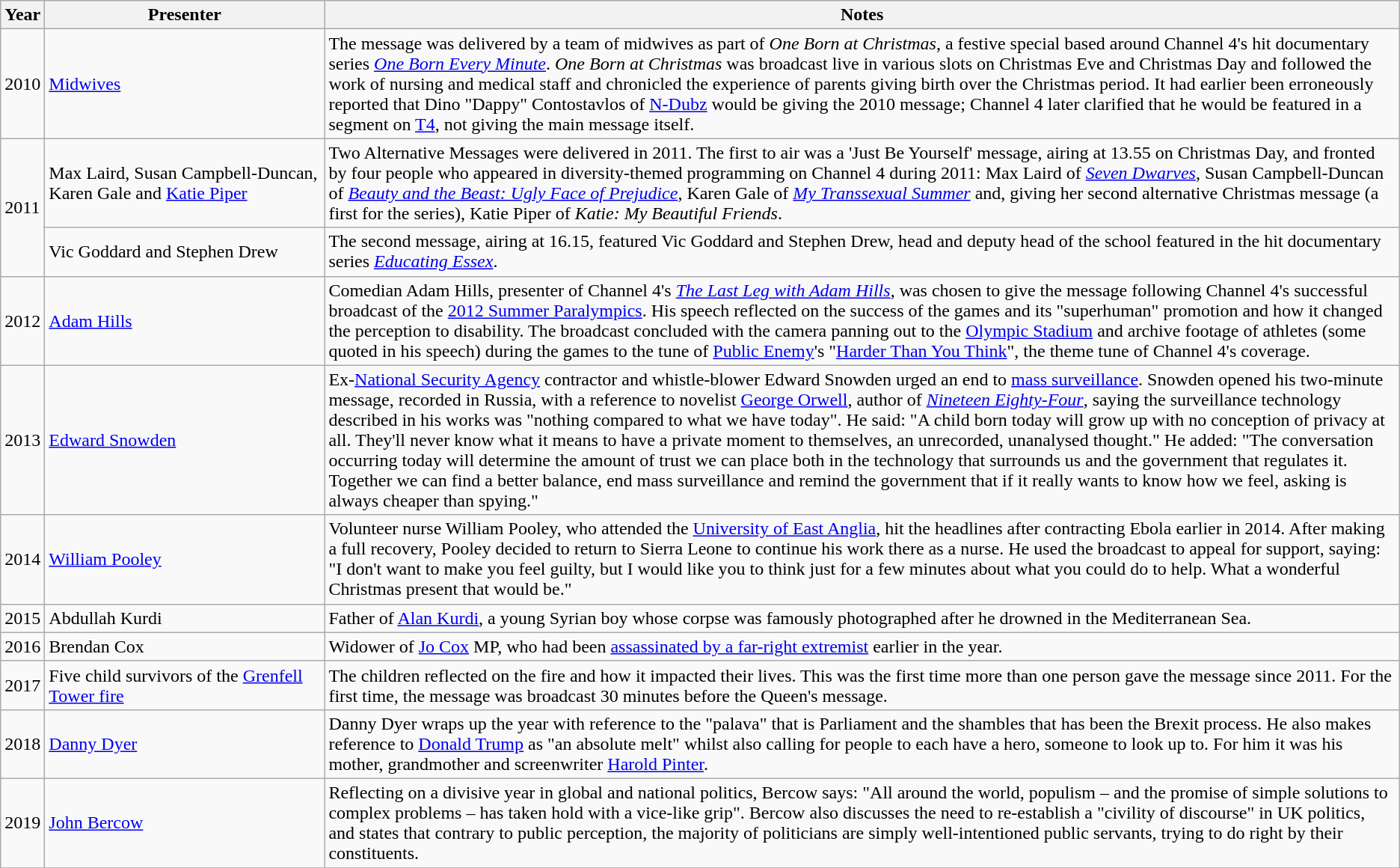<table class="wikitable">
<tr>
<th>Year</th>
<th>Presenter</th>
<th>Notes</th>
</tr>
<tr>
<td>2010</td>
<td style="width: 20%"><a href='#'>Midwives</a></td>
<td>The message was delivered by a team of midwives as part of <em>One Born at Christmas</em>, a festive special based around Channel 4's hit documentary series <em><a href='#'>One Born Every Minute</a></em>. <em>One Born at Christmas</em> was broadcast live in various slots on Christmas Eve and Christmas Day and followed the work of nursing and medical staff and chronicled the experience of parents giving birth over the Christmas period. It had earlier been erroneously reported that Dino "Dappy" Contostavlos of <a href='#'>N-Dubz</a> would be giving the 2010 message; Channel 4 later clarified that he would be featured in a segment on <a href='#'>T4</a>, not giving the main message itself.</td>
</tr>
<tr>
<td rowspan="2">2011</td>
<td>Max Laird, Susan Campbell-Duncan, Karen Gale and <a href='#'>Katie Piper</a></td>
<td>Two Alternative Messages were delivered in 2011. The first to air was a 'Just Be Yourself' message, airing at 13.55 on Christmas Day, and fronted by four people who appeared in diversity-themed programming on Channel 4 during 2011: Max Laird of <em><a href='#'>Seven Dwarves</a></em>, Susan Campbell-Duncan of <em><a href='#'>Beauty and the Beast: Ugly Face of Prejudice</a></em>, Karen Gale of <em><a href='#'>My Transsexual Summer</a></em> and, giving her second alternative Christmas message (a first for the series), Katie Piper of <em>Katie: My Beautiful Friends</em>.</td>
</tr>
<tr>
<td>Vic Goddard and Stephen Drew</td>
<td>The second message, airing at 16.15, featured Vic Goddard and Stephen Drew, head and deputy head of the school featured in the hit documentary series <em><a href='#'>Educating Essex</a></em>.</td>
</tr>
<tr>
<td>2012</td>
<td> <a href='#'>Adam Hills</a></td>
<td>Comedian Adam Hills, presenter of Channel 4's <em><a href='#'>The Last Leg with Adam Hills</a></em>, was chosen to give the message following Channel 4's successful broadcast of the <a href='#'>2012 Summer Paralympics</a>. His speech reflected on the success of the games and its "superhuman" promotion and how it changed the perception to disability. The broadcast concluded with the camera panning out to the <a href='#'>Olympic Stadium</a> and archive footage of athletes (some quoted in his speech) during the games to the tune of <a href='#'>Public Enemy</a>'s "<a href='#'>Harder Than You Think</a>", the theme tune of Channel 4's coverage.</td>
</tr>
<tr>
<td>2013</td>
<td> <a href='#'>Edward Snowden</a></td>
<td>Ex-<a href='#'>National Security Agency</a> contractor and whistle-blower Edward Snowden urged an end to <a href='#'>mass surveillance</a>. Snowden opened his two-minute message, recorded in Russia, with a reference to novelist <a href='#'>George Orwell</a>, author of <em><a href='#'>Nineteen Eighty-Four</a></em>, saying the surveillance technology described in his works was "nothing compared to what we have today". He said: "A child born today will grow up with no conception of privacy at all. They'll never know what it means to have a private moment to themselves, an unrecorded, unanalysed thought." He added: "The conversation occurring today will determine the amount of trust we can place both in the technology that surrounds us and the government that regulates it. Together we can find a better balance, end mass surveillance and remind the government that if it really wants to know how we feel, asking is always cheaper than spying."</td>
</tr>
<tr>
<td>2014</td>
<td><a href='#'>William Pooley</a></td>
<td>Volunteer nurse William Pooley, who attended the <a href='#'>University of East Anglia</a>, hit the headlines after contracting Ebola earlier in 2014. After making a full recovery, Pooley decided to return to Sierra Leone to continue his work there as a nurse. He used the broadcast to appeal for support, saying: "I don't want to make you feel guilty, but I would like you to think just for a few minutes about what you could do to help. What a wonderful Christmas present that would be."</td>
</tr>
<tr>
<td>2015</td>
<td> Abdullah Kurdi</td>
<td>Father of <a href='#'>Alan Kurdi</a>, a young Syrian boy whose corpse was famously photographed after he drowned in the Mediterranean Sea.</td>
</tr>
<tr>
<td>2016</td>
<td>Brendan Cox</td>
<td>Widower of <a href='#'>Jo Cox</a> MP, who had been <a href='#'>assassinated by a far-right extremist</a> earlier in the year.</td>
</tr>
<tr>
<td>2017</td>
<td>Five child survivors of the <a href='#'>Grenfell Tower fire</a></td>
<td>The children reflected on the fire and how it impacted their lives. This was the first time more than one person gave the message since 2011. For the first time, the message was broadcast 30 minutes before the Queen's message.</td>
</tr>
<tr>
<td>2018</td>
<td><a href='#'>Danny Dyer</a></td>
<td>Danny Dyer wraps up the year with reference to the "palava" that is Parliament and the shambles that has been the Brexit process. He also makes reference to <a href='#'>Donald Trump</a> as "an absolute melt" whilst also calling for people to each have a hero, someone to look up to. For him it was his mother, grandmother and screenwriter <a href='#'>Harold Pinter</a>.</td>
</tr>
<tr>
<td>2019</td>
<td><a href='#'>John Bercow</a></td>
<td>Reflecting on a divisive year in global and national politics, Bercow says: "All around the world, populism – and the promise of simple solutions to complex problems – has taken hold with a vice-like grip". Bercow also discusses the need to re-establish a "civility of discourse" in UK politics, and states that contrary to public perception, the majority of politicians are simply well-intentioned public servants, trying to do right by their constituents.</td>
</tr>
<tr>
</tr>
</table>
